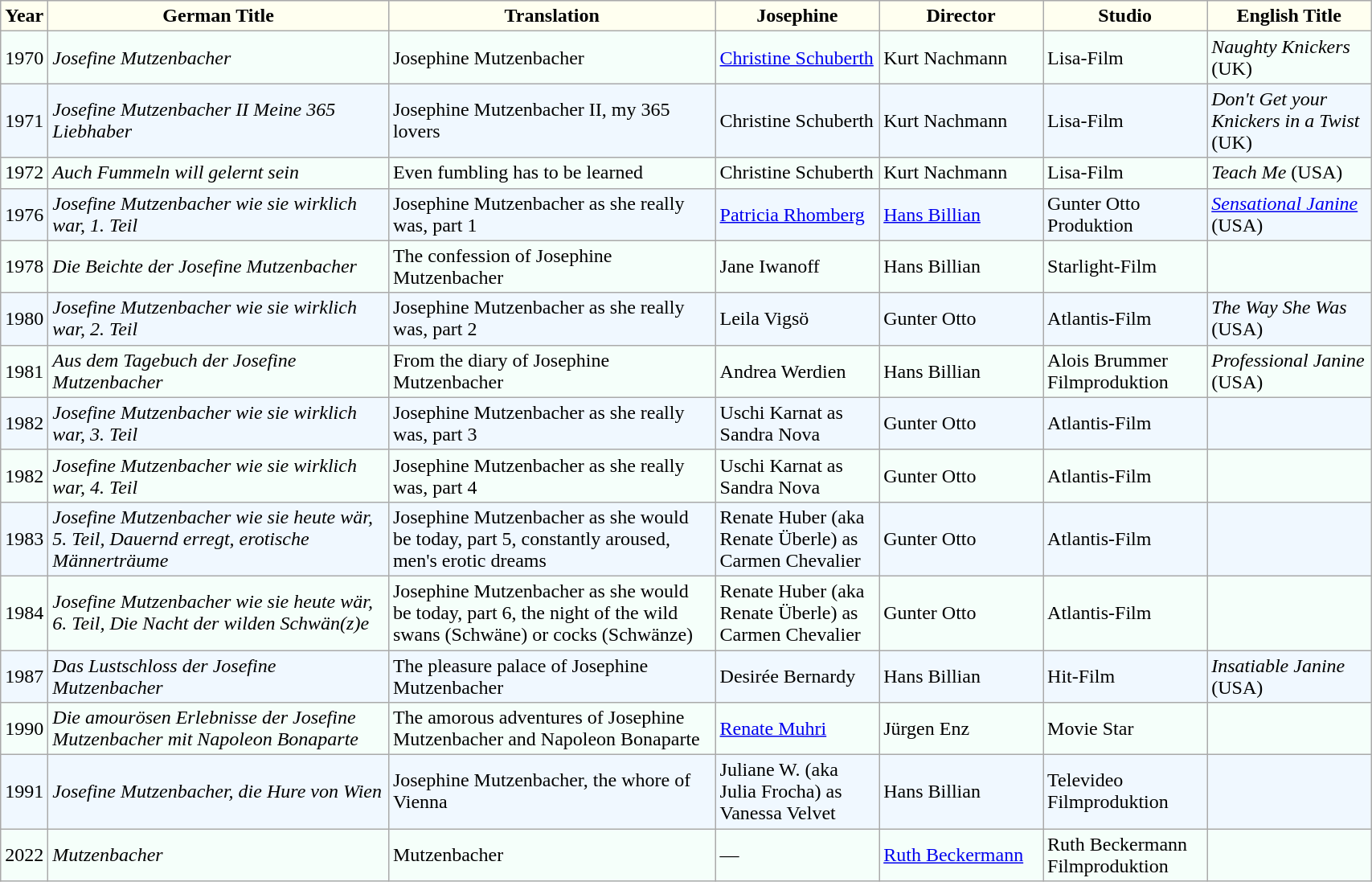<table class="wikitable"  style="width:90%; margin-left:1em;">
<tr>
<th style="width:3%; background:ivory;">Year</th>
<th style="width:25%; background:ivory;">German Title</th>
<th style="width:24%; background:ivory;">Translation</th>
<th style="width:12%; background:ivory;">Josephine</th>
<th style="width:12%; background:ivory;">Director</th>
<th style="width:12%; background:ivory;">Studio</th>
<th style="width:12%; background:ivory;">English Title</th>
</tr>
<tr style="background:mintcream;">
<td>1970</td>
<td><em>Josefine Mutzenbacher</em></td>
<td>Josephine Mutzenbacher</td>
<td><a href='#'>Christine Schuberth</a></td>
<td>Kurt Nachmann</td>
<td>Lisa-Film</td>
<td><em>Naughty Knickers</em> (UK)</td>
</tr>
<tr style="background:aliceblue;">
<td>1971</td>
<td><em>Josefine Mutzenbacher II Meine 365 Liebhaber</em></td>
<td>Josephine Mutzenbacher II, my 365 lovers</td>
<td>Christine Schuberth</td>
<td>Kurt Nachmann</td>
<td>Lisa-Film</td>
<td><em>Don't Get your Knickers in a Twist</em> (UK)</td>
</tr>
<tr style="background:mintcream;">
<td>1972</td>
<td><em>Auch Fummeln will gelernt sein</em></td>
<td>Even fumbling has to be learned</td>
<td>Christine Schuberth</td>
<td>Kurt Nachmann</td>
<td>Lisa-Film</td>
<td><em>Teach Me</em> (USA)</td>
</tr>
<tr style="background:aliceblue;">
<td>1976</td>
<td><em>Josefine Mutzenbacher wie sie wirklich war, 1. Teil</em></td>
<td>Josephine Mutzenbacher as she really was, part 1</td>
<td><a href='#'>Patricia Rhomberg</a></td>
<td><a href='#'>Hans Billian</a></td>
<td>Gunter Otto Produktion</td>
<td><em><a href='#'>Sensational Janine</a></em> (USA)</td>
</tr>
<tr style="background:mintcream;">
<td>1978</td>
<td><em>Die Beichte der Josefine Mutzenbacher</em></td>
<td>The confession of Josephine Mutzenbacher</td>
<td>Jane Iwanoff</td>
<td>Hans Billian</td>
<td>Starlight-Film</td>
<td></td>
</tr>
<tr style="background:aliceblue;">
<td>1980</td>
<td><em>Josefine Mutzenbacher wie sie wirklich war, 2. Teil</em></td>
<td>Josephine Mutzenbacher as she really was, part 2</td>
<td>Leila Vigsö</td>
<td>Gunter Otto</td>
<td>Atlantis-Film</td>
<td><em>The Way She Was</em> (USA)</td>
</tr>
<tr style="background:mintcream;">
<td>1981</td>
<td><em>Aus dem Tagebuch der Josefine Mutzenbacher</em></td>
<td>From the diary of Josephine Mutzenbacher</td>
<td>Andrea Werdien</td>
<td>Hans Billian</td>
<td>Alois Brummer Filmproduktion</td>
<td><em>Professional Janine</em> (USA)</td>
</tr>
<tr style="background:aliceblue;">
<td>1982</td>
<td><em>Josefine Mutzenbacher wie sie wirklich war, 3. Teil</em></td>
<td>Josephine Mutzenbacher as she really was, part 3</td>
<td>Uschi Karnat as Sandra Nova</td>
<td>Gunter Otto</td>
<td>Atlantis-Film</td>
<td></td>
</tr>
<tr style="background:mintcream;">
<td>1982</td>
<td><em>Josefine Mutzenbacher wie sie wirklich war, 4. Teil</em></td>
<td>Josephine Mutzenbacher as she really was, part 4</td>
<td>Uschi Karnat as Sandra Nova</td>
<td>Gunter Otto</td>
<td>Atlantis-Film</td>
<td></td>
</tr>
<tr style="background:aliceblue;">
<td>1983</td>
<td><em>Josefine Mutzenbacher wie sie heute wär, 5. Teil, Dauernd erregt, erotische Männerträume</em></td>
<td>Josephine Mutzenbacher as she would be today, part 5, constantly aroused, men's erotic dreams</td>
<td>Renate Huber (aka Renate Überle) as Carmen Chevalier</td>
<td>Gunter Otto</td>
<td>Atlantis-Film</td>
<td></td>
</tr>
<tr style="background:mintcream;">
<td>1984</td>
<td><em>Josefine Mutzenbacher wie sie heute wär, 6. Teil, Die Nacht der wilden Schwän(z)e</em></td>
<td>Josephine Mutzenbacher as she would be today, part 6, the night of the wild swans (Schwäne) or cocks (Schwänze)</td>
<td>Renate Huber (aka Renate Überle) as Carmen Chevalier</td>
<td>Gunter Otto</td>
<td>Atlantis-Film</td>
<td></td>
</tr>
<tr style="background:aliceblue;">
<td>1987</td>
<td><em>Das Lustschloss der Josefine Mutzenbacher</em></td>
<td>The pleasure palace of Josephine Mutzenbacher</td>
<td>Desirée Bernardy</td>
<td>Hans Billian</td>
<td>Hit-Film</td>
<td><em>Insatiable Janine</em> (USA)</td>
</tr>
<tr style="background:mintcream;">
<td>1990</td>
<td><em>Die amourösen Erlebnisse der Josefine Mutzenbacher mit Napoleon Bonaparte</em></td>
<td>The amorous adventures of Josephine Mutzenbacher and Napoleon Bonaparte</td>
<td><a href='#'>Renate Muhri</a></td>
<td>Jürgen Enz</td>
<td>Movie Star</td>
<td></td>
</tr>
<tr style="background:aliceblue;">
<td>1991</td>
<td><em>Josefine Mutzenbacher, die Hure von Wien</em></td>
<td>Josephine Mutzenbacher, the whore of Vienna</td>
<td>Juliane W. (aka Julia Frocha) as Vanessa Velvet</td>
<td>Hans Billian</td>
<td>Televideo Filmproduktion</td>
<td></td>
</tr>
<tr style="background:mintcream;">
<td>2022</td>
<td><em>Mutzenbacher</em></td>
<td>Mutzenbacher</td>
<td>—</td>
<td><a href='#'>Ruth Beckermann</a></td>
<td>Ruth Beckermann Filmproduktion</td>
<td></td>
</tr>
</table>
